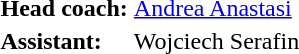<table>
<tr>
<td><strong>Head coach:</strong></td>
<td> <a href='#'>Andrea Anastasi</a></td>
</tr>
<tr>
<td><strong>Assistant:</strong></td>
<td> Wojciech Serafin</td>
</tr>
</table>
